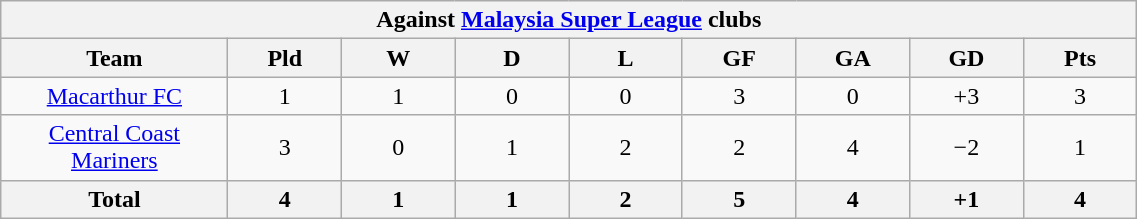<table width=60% class="wikitable" style="text-align:center">
<tr>
<th colspan=9>Against <a href='#'>Malaysia Super League</a> clubs</th>
</tr>
<tr>
<th width=10%>Team</th>
<th width=5%>Pld</th>
<th width=5%>W</th>
<th width=5%>D</th>
<th width=5%>L</th>
<th width=5%>GF</th>
<th width=5%>GA</th>
<th width=5%>GD</th>
<th width=5%>Pts</th>
</tr>
<tr>
<td align=center><a href='#'>Macarthur FC</a></td>
<td>1</td>
<td>1</td>
<td>0</td>
<td>0</td>
<td>3</td>
<td>0</td>
<td>+3</td>
<td>3</td>
</tr>
<tr>
<td align=center><a href='#'>Central Coast Mariners</a></td>
<td>3</td>
<td>0</td>
<td>1</td>
<td>2</td>
<td>2</td>
<td>4</td>
<td>−2</td>
<td>1</td>
</tr>
<tr>
<th>Total</th>
<th>4</th>
<th>1</th>
<th>1</th>
<th>2</th>
<th>5</th>
<th>4</th>
<th>+1</th>
<th>4</th>
</tr>
</table>
